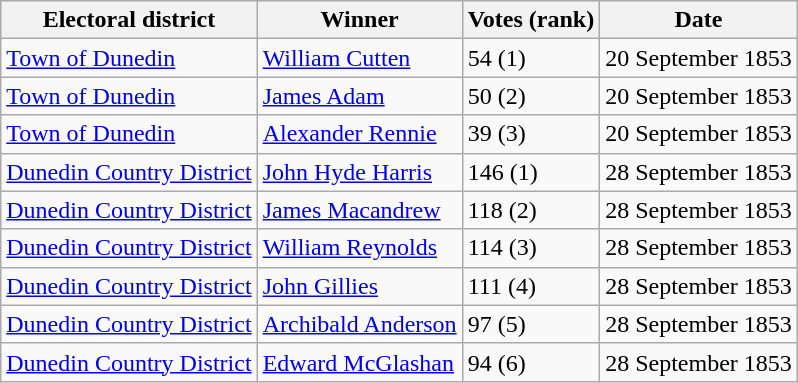<table class="wikitable sortable">
<tr>
<th>Electoral district</th>
<th>Winner</th>
<th>Votes (rank)</th>
<th>Date</th>
</tr>
<tr>
<td><a href='#'>Town of Dunedin</a></td>
<td><a href='#'>William Cutten</a></td>
<td>54 (1)</td>
<td>20 September 1853</td>
</tr>
<tr>
<td><a href='#'>Town of Dunedin</a></td>
<td><a href='#'>James Adam</a></td>
<td>50 (2)</td>
<td>20 September 1853</td>
</tr>
<tr>
<td><a href='#'>Town of Dunedin</a></td>
<td><a href='#'>Alexander Rennie</a></td>
<td>39 (3)</td>
<td>20 September 1853</td>
</tr>
<tr>
<td><a href='#'>Dunedin Country District</a></td>
<td><a href='#'>John Hyde Harris</a></td>
<td>146 (1)</td>
<td>28 September 1853</td>
</tr>
<tr>
<td><a href='#'>Dunedin Country District</a></td>
<td><a href='#'>James Macandrew</a></td>
<td>118 (2)</td>
<td>28 September 1853</td>
</tr>
<tr>
<td><a href='#'>Dunedin Country District</a></td>
<td><a href='#'>William Reynolds</a></td>
<td>114 (3)</td>
<td>28 September 1853</td>
</tr>
<tr>
<td><a href='#'>Dunedin Country District</a></td>
<td><a href='#'>John Gillies</a></td>
<td>111 (4)</td>
<td>28 September 1853</td>
</tr>
<tr>
<td><a href='#'>Dunedin Country District</a></td>
<td><a href='#'>Archibald Anderson</a></td>
<td>97 (5)</td>
<td>28 September 1853</td>
</tr>
<tr>
<td><a href='#'>Dunedin Country District</a></td>
<td><a href='#'>Edward McGlashan</a></td>
<td>94 (6)</td>
<td>28 September 1853</td>
</tr>
</table>
